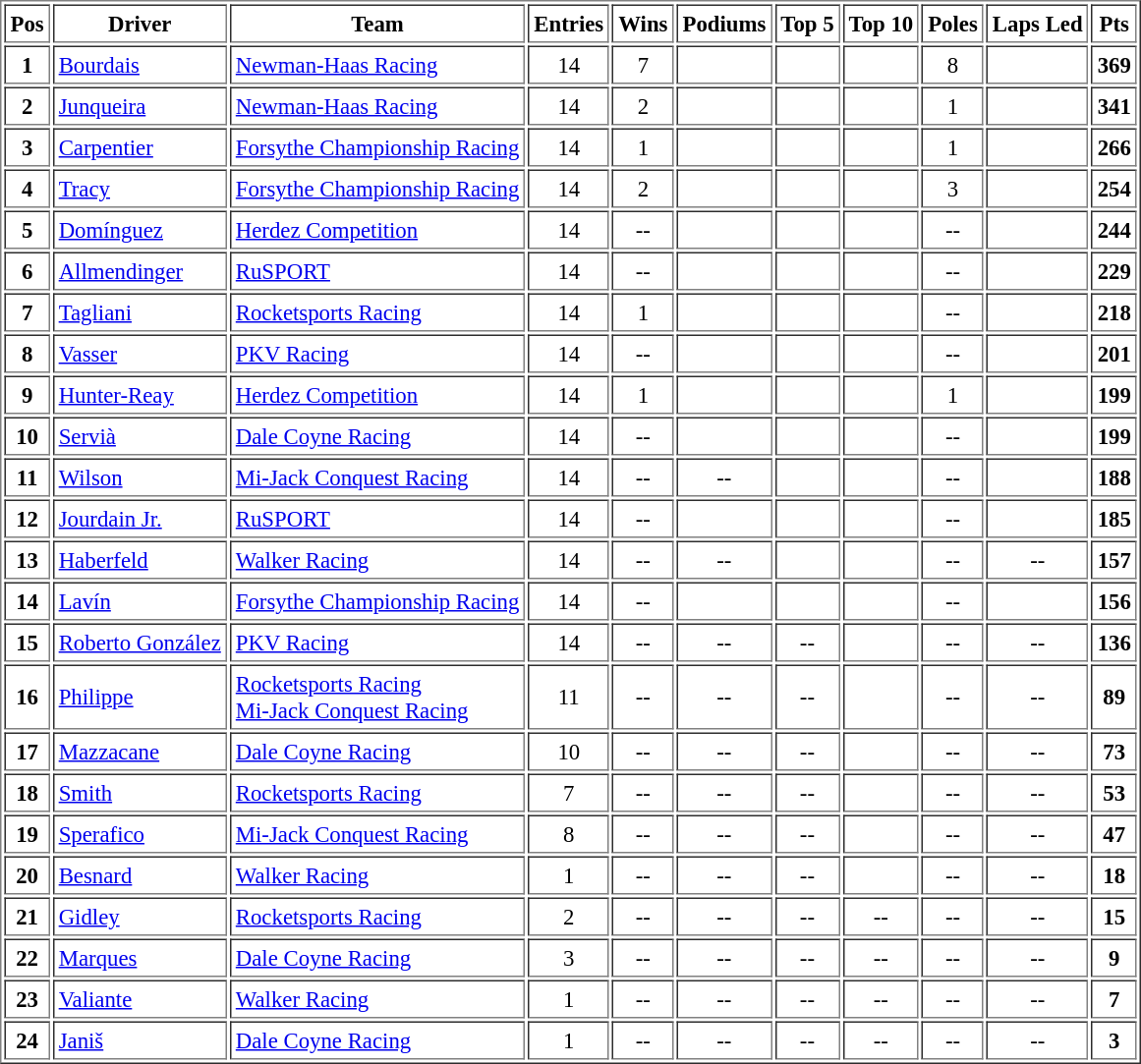<table class="toccolours sortable" style="font-size: 95%" border="1" cellpadding="3" style="border-collapse:collapse">
<tr>
<th>Pos</th>
<th>Driver</th>
<th>Team</th>
<th>Entries</th>
<th>Wins</th>
<th>Podiums</th>
<th>Top 5</th>
<th>Top 10</th>
<th>Poles</th>
<th>Laps Led</th>
<th>Pts</th>
</tr>
<tr>
<th>1</th>
<td> <a href='#'>Bourdais</a></td>
<td> <a href='#'>Newman-Haas Racing</a></td>
<td align="center">14</td>
<td align="center">7</td>
<td align="center"></td>
<td align="center"></td>
<td align="center"></td>
<td align="center">8</td>
<td align="center"></td>
<td align="center"><strong>369</strong></td>
</tr>
<tr>
<th>2</th>
<td> <a href='#'>Junqueira</a></td>
<td> <a href='#'>Newman-Haas Racing</a></td>
<td align="center">14</td>
<td align="center">2</td>
<td align="center"></td>
<td align="center"></td>
<td align="center"></td>
<td align="center">1</td>
<td align="center"></td>
<td align="center"><strong>341</strong></td>
</tr>
<tr>
<th>3</th>
<td> <a href='#'>Carpentier</a></td>
<td> <a href='#'>Forsythe Championship Racing</a></td>
<td align="center">14</td>
<td align="center">1</td>
<td align="center"></td>
<td align="center"></td>
<td align="center"></td>
<td align="center">1</td>
<td align="center"></td>
<td align="center"><strong>266</strong></td>
</tr>
<tr>
<th>4</th>
<td> <a href='#'>Tracy</a></td>
<td> <a href='#'>Forsythe Championship Racing</a></td>
<td align="center">14</td>
<td align="center">2</td>
<td align="center"></td>
<td align="center"></td>
<td align="center"></td>
<td align="center">3</td>
<td align="center"></td>
<td align="center"><strong>254</strong></td>
</tr>
<tr>
<th>5</th>
<td> <a href='#'>Domínguez</a></td>
<td> <a href='#'>Herdez Competition</a></td>
<td align="center">14</td>
<td align="center">--</td>
<td align="center"></td>
<td align="center"></td>
<td align="center"></td>
<td align="center">--</td>
<td align="center"></td>
<td align="center"><strong>244</strong></td>
</tr>
<tr>
<th>6</th>
<td> <a href='#'>Allmendinger</a></td>
<td> <a href='#'>RuSPORT</a></td>
<td align="center">14</td>
<td align="center">--</td>
<td align="center"></td>
<td align="center"></td>
<td align="center"></td>
<td align="center">--</td>
<td align="center"></td>
<td align="center"><strong>229</strong></td>
</tr>
<tr>
<th>7</th>
<td> <a href='#'>Tagliani</a></td>
<td> <a href='#'>Rocketsports Racing</a></td>
<td align="center">14</td>
<td align="center">1</td>
<td align="center"></td>
<td align="center"></td>
<td align="center"></td>
<td align="center">--</td>
<td align="center"></td>
<td align="center"><strong>218</strong></td>
</tr>
<tr>
<th>8</th>
<td> <a href='#'>Vasser</a></td>
<td> <a href='#'>PKV Racing</a></td>
<td align="center">14</td>
<td align="center">--</td>
<td align="center"></td>
<td align="center"></td>
<td align="center"></td>
<td align="center">--</td>
<td align="center"></td>
<td align="center"><strong>201</strong></td>
</tr>
<tr>
<th>9</th>
<td> <a href='#'>Hunter-Reay</a></td>
<td> <a href='#'>Herdez Competition</a></td>
<td align="center">14</td>
<td align="center">1</td>
<td align="center"></td>
<td align="center"></td>
<td align="center"></td>
<td align="center">1</td>
<td align="center"></td>
<td align="center"><strong>199</strong></td>
</tr>
<tr>
<th>10</th>
<td> <a href='#'>Servià</a></td>
<td> <a href='#'>Dale Coyne Racing</a></td>
<td align="center">14</td>
<td align="center">--</td>
<td align="center"></td>
<td align="center"></td>
<td align="center"></td>
<td align="center">--</td>
<td align="center"></td>
<td align="center"><strong>199</strong></td>
</tr>
<tr>
<th>11</th>
<td> <a href='#'>Wilson</a></td>
<td> <a href='#'>Mi-Jack Conquest Racing</a></td>
<td align="center">14</td>
<td align="center">--</td>
<td align="center">--</td>
<td align="center"></td>
<td align="center"></td>
<td align="center">--</td>
<td align="center"></td>
<td align="center"><strong>188</strong></td>
</tr>
<tr>
<th>12</th>
<td> <a href='#'>Jourdain Jr.</a></td>
<td> <a href='#'>RuSPORT</a></td>
<td align="center">14</td>
<td align="center">--</td>
<td align="center"></td>
<td align="center"></td>
<td align="center"></td>
<td align="center">--</td>
<td align="center"></td>
<td align="center"><strong>185</strong></td>
</tr>
<tr>
<th>13</th>
<td> <a href='#'>Haberfeld</a></td>
<td> <a href='#'>Walker Racing</a></td>
<td align="center">14</td>
<td align="center">--</td>
<td align="center">--</td>
<td align="center"></td>
<td align="center"></td>
<td align="center">--</td>
<td align="center">--</td>
<td align="center"><strong>157</strong></td>
</tr>
<tr>
<th>14</th>
<td> <a href='#'>Lavín</a></td>
<td> <a href='#'>Forsythe Championship Racing</a></td>
<td align="center">14</td>
<td align="center">--</td>
<td align="center"></td>
<td align="center"></td>
<td align="center"></td>
<td align="center">--</td>
<td align="center"></td>
<td align="center"><strong>156</strong></td>
</tr>
<tr>
<th>15</th>
<td> <a href='#'>Roberto González</a></td>
<td> <a href='#'>PKV Racing</a></td>
<td align="center">14</td>
<td align="center">--</td>
<td align="center">--</td>
<td align="center">--</td>
<td align="center"></td>
<td align="center">--</td>
<td align="center">--</td>
<td align="center"><strong>136</strong></td>
</tr>
<tr>
<th>16</th>
<td> <a href='#'>Philippe</a></td>
<td> <a href='#'>Rocketsports Racing</a><br> <a href='#'>Mi-Jack Conquest Racing</a></td>
<td align="center">11</td>
<td align="center">--</td>
<td align="center">--</td>
<td align="center">--</td>
<td align="center"></td>
<td align="center">--</td>
<td align="center">--</td>
<td align="center"><strong>89</strong></td>
</tr>
<tr>
<th>17</th>
<td> <a href='#'>Mazzacane</a> </td>
<td> <a href='#'>Dale Coyne Racing</a></td>
<td align="center">10</td>
<td align="center">--</td>
<td align="center">--</td>
<td align="center">--</td>
<td align="center"></td>
<td align="center">--</td>
<td align="center">--</td>
<td align="center"><strong>73</strong></td>
</tr>
<tr>
<th>18</th>
<td> <a href='#'>Smith</a></td>
<td> <a href='#'>Rocketsports Racing</a></td>
<td align="center">7</td>
<td align="center">--</td>
<td align="center">--</td>
<td align="center">--</td>
<td align="center"></td>
<td align="center">--</td>
<td align="center">--</td>
<td align="center"><strong>53</strong></td>
</tr>
<tr>
<th>19</th>
<td> <a href='#'>Sperafico</a> </td>
<td> <a href='#'>Mi-Jack Conquest Racing</a></td>
<td align="center">8</td>
<td align="center">--</td>
<td align="center">--</td>
<td align="center">--</td>
<td align="center"></td>
<td align="center">--</td>
<td align="center">--</td>
<td align="center"><strong>47</strong></td>
</tr>
<tr>
<th>20</th>
<td> <a href='#'>Besnard</a></td>
<td> <a href='#'>Walker Racing</a></td>
<td align="center">1</td>
<td align="center">--</td>
<td align="center">--</td>
<td align="center">--</td>
<td align="center"></td>
<td align="center">--</td>
<td align="center">--</td>
<td align="center"><strong>18</strong></td>
</tr>
<tr>
<th>21</th>
<td> <a href='#'>Gidley</a></td>
<td> <a href='#'>Rocketsports Racing</a></td>
<td align="center">2</td>
<td align="center">--</td>
<td align="center">--</td>
<td align="center">--</td>
<td align="center">--</td>
<td align="center">--</td>
<td align="center">--</td>
<td align="center"><strong>15</strong></td>
</tr>
<tr>
<th>22</th>
<td> <a href='#'>Marques</a></td>
<td> <a href='#'>Dale Coyne Racing</a></td>
<td align="center">3</td>
<td align="center">--</td>
<td align="center">--</td>
<td align="center">--</td>
<td align="center">--</td>
<td align="center">--</td>
<td align="center">--</td>
<td align="center"><strong>9</strong></td>
</tr>
<tr>
<th>23</th>
<td> <a href='#'>Valiante</a> </td>
<td> <a href='#'>Walker Racing</a></td>
<td align="center">1</td>
<td align="center">--</td>
<td align="center">--</td>
<td align="center">--</td>
<td align="center">--</td>
<td align="center">--</td>
<td align="center">--</td>
<td align="center"><strong>7</strong></td>
</tr>
<tr>
<th>24</th>
<td> <a href='#'>Janiš</a> </td>
<td> <a href='#'>Dale Coyne Racing</a></td>
<td align="center">1</td>
<td align="center">--</td>
<td align="center">--</td>
<td align="center">--</td>
<td align="center">--</td>
<td align="center">--</td>
<td align="center">--</td>
<td align="center"><strong>3</strong></td>
</tr>
</table>
